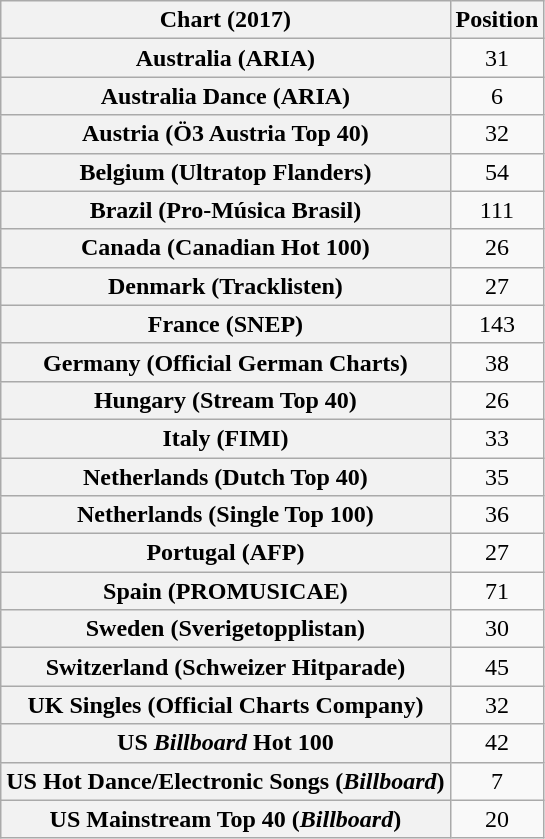<table class="wikitable sortable plainrowheaders" style="text-align:center">
<tr>
<th scope="col">Chart (2017)</th>
<th scope="col">Position</th>
</tr>
<tr>
<th scope="row">Australia (ARIA)</th>
<td>31</td>
</tr>
<tr>
<th scope="row">Australia Dance (ARIA)</th>
<td>6</td>
</tr>
<tr>
<th scope="row">Austria (Ö3 Austria Top 40)</th>
<td>32</td>
</tr>
<tr>
<th scope="row">Belgium (Ultratop Flanders)</th>
<td>54</td>
</tr>
<tr>
<th scope="row">Brazil (Pro-Música Brasil)</th>
<td>111</td>
</tr>
<tr>
<th scope="row">Canada (Canadian Hot 100)</th>
<td>26</td>
</tr>
<tr>
<th scope="row">Denmark (Tracklisten)</th>
<td>27</td>
</tr>
<tr>
<th scope="row">France (SNEP)</th>
<td>143</td>
</tr>
<tr>
<th scope="row">Germany (Official German Charts)</th>
<td>38</td>
</tr>
<tr>
<th scope="row">Hungary (Stream Top 40)</th>
<td>26</td>
</tr>
<tr>
<th scope="row">Italy (FIMI)</th>
<td>33</td>
</tr>
<tr>
<th scope="row">Netherlands (Dutch Top 40)</th>
<td>35</td>
</tr>
<tr>
<th scope="row">Netherlands (Single Top 100)</th>
<td>36</td>
</tr>
<tr>
<th scope="row">Portugal (AFP)</th>
<td>27</td>
</tr>
<tr>
<th scope="row">Spain (PROMUSICAE)</th>
<td>71</td>
</tr>
<tr>
<th scope="row">Sweden (Sverigetopplistan)</th>
<td>30</td>
</tr>
<tr>
<th scope="row">Switzerland (Schweizer Hitparade)</th>
<td>45</td>
</tr>
<tr>
<th scope="row">UK Singles (Official Charts Company)</th>
<td>32</td>
</tr>
<tr>
<th scope="row">US <em>Billboard</em> Hot 100</th>
<td>42</td>
</tr>
<tr>
<th scope="row">US Hot Dance/Electronic Songs (<em>Billboard</em>)</th>
<td>7</td>
</tr>
<tr>
<th scope="row">US Mainstream Top 40 (<em>Billboard</em>)</th>
<td>20</td>
</tr>
</table>
